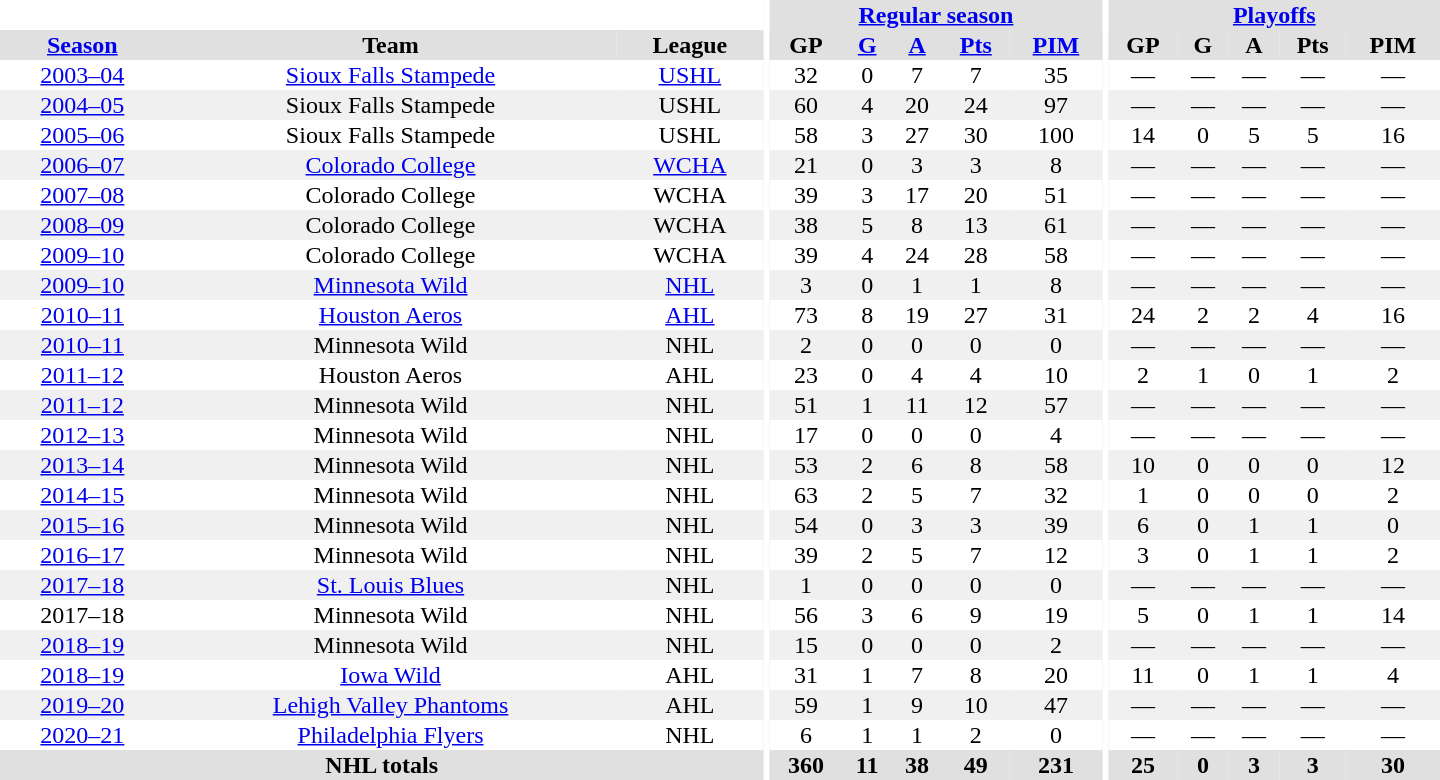<table border="0" cellpadding="1" cellspacing="0" style="text-align:center; width:60em">
<tr bgcolor="#e0e0e0">
<th colspan="3" bgcolor="#ffffff"></th>
<th rowspan="100" bgcolor="#ffffff"></th>
<th colspan="5"><a href='#'>Regular season</a></th>
<th rowspan="100" bgcolor="#ffffff"></th>
<th colspan="5"><a href='#'>Playoffs</a></th>
</tr>
<tr bgcolor="#e0e0e0">
<th><a href='#'>Season</a></th>
<th>Team</th>
<th>League</th>
<th>GP</th>
<th><a href='#'>G</a></th>
<th><a href='#'>A</a></th>
<th><a href='#'>Pts</a></th>
<th><a href='#'>PIM</a></th>
<th>GP</th>
<th>G</th>
<th>A</th>
<th>Pts</th>
<th>PIM</th>
</tr>
<tr ALIGN="center">
<td><a href='#'>2003–04</a></td>
<td><a href='#'>Sioux Falls Stampede</a></td>
<td><a href='#'>USHL</a></td>
<td>32</td>
<td>0</td>
<td>7</td>
<td>7</td>
<td>35</td>
<td>—</td>
<td>—</td>
<td>—</td>
<td>—</td>
<td>—</td>
</tr>
<tr ALIGN="center"  bgcolor="#f0f0f0">
<td><a href='#'>2004–05</a></td>
<td>Sioux Falls Stampede</td>
<td>USHL</td>
<td>60</td>
<td>4</td>
<td>20</td>
<td>24</td>
<td>97</td>
<td>—</td>
<td>—</td>
<td>—</td>
<td>—</td>
<td>—</td>
</tr>
<tr ALIGN="center">
<td><a href='#'>2005–06</a></td>
<td>Sioux Falls Stampede</td>
<td>USHL</td>
<td>58</td>
<td>3</td>
<td>27</td>
<td>30</td>
<td>100</td>
<td>14</td>
<td>0</td>
<td>5</td>
<td>5</td>
<td>16</td>
</tr>
<tr ALIGN="center" bgcolor="#f0f0f0">
<td><a href='#'>2006–07</a></td>
<td><a href='#'>Colorado College</a></td>
<td><a href='#'>WCHA</a></td>
<td>21</td>
<td>0</td>
<td>3</td>
<td>3</td>
<td>8</td>
<td>—</td>
<td>—</td>
<td>—</td>
<td>—</td>
<td>—</td>
</tr>
<tr ALIGN="center">
<td><a href='#'>2007–08</a></td>
<td>Colorado College</td>
<td>WCHA</td>
<td>39</td>
<td>3</td>
<td>17</td>
<td>20</td>
<td>51</td>
<td>—</td>
<td>—</td>
<td>—</td>
<td>—</td>
<td>—</td>
</tr>
<tr ALIGN="center" bgcolor="#f0f0f0">
<td><a href='#'>2008–09</a></td>
<td>Colorado College</td>
<td>WCHA</td>
<td>38</td>
<td>5</td>
<td>8</td>
<td>13</td>
<td>61</td>
<td>—</td>
<td>—</td>
<td>—</td>
<td>—</td>
<td>—</td>
</tr>
<tr ALIGN="center">
<td><a href='#'>2009–10</a></td>
<td>Colorado College</td>
<td>WCHA</td>
<td>39</td>
<td>4</td>
<td>24</td>
<td>28</td>
<td>58</td>
<td>—</td>
<td>—</td>
<td>—</td>
<td>—</td>
<td>—</td>
</tr>
<tr ALIGN="center" bgcolor="#f0f0f0">
<td><a href='#'>2009–10</a></td>
<td><a href='#'>Minnesota Wild</a></td>
<td><a href='#'>NHL</a></td>
<td>3</td>
<td>0</td>
<td>1</td>
<td>1</td>
<td>8</td>
<td>—</td>
<td>—</td>
<td>—</td>
<td>—</td>
<td>—</td>
</tr>
<tr ALIGN="center">
<td><a href='#'>2010–11</a></td>
<td><a href='#'>Houston Aeros</a></td>
<td><a href='#'>AHL</a></td>
<td>73</td>
<td>8</td>
<td>19</td>
<td>27</td>
<td>31</td>
<td>24</td>
<td>2</td>
<td>2</td>
<td>4</td>
<td>16</td>
</tr>
<tr ALIGN="center" bgcolor="#f0f0f0">
<td><a href='#'>2010–11</a></td>
<td>Minnesota Wild</td>
<td>NHL</td>
<td>2</td>
<td>0</td>
<td>0</td>
<td>0</td>
<td>0</td>
<td>—</td>
<td>—</td>
<td>—</td>
<td>—</td>
<td>—</td>
</tr>
<tr ALIGN="center">
<td><a href='#'>2011–12</a></td>
<td>Houston Aeros</td>
<td>AHL</td>
<td>23</td>
<td>0</td>
<td>4</td>
<td>4</td>
<td>10</td>
<td>2</td>
<td>1</td>
<td>0</td>
<td>1</td>
<td>2</td>
</tr>
<tr ALIGN="center" bgcolor="#f0f0f0">
<td><a href='#'>2011–12</a></td>
<td>Minnesota Wild</td>
<td>NHL</td>
<td>51</td>
<td>1</td>
<td>11</td>
<td>12</td>
<td>57</td>
<td>—</td>
<td>—</td>
<td>—</td>
<td>—</td>
<td>—</td>
</tr>
<tr ALIGN="center">
<td><a href='#'>2012–13</a></td>
<td>Minnesota Wild</td>
<td>NHL</td>
<td>17</td>
<td>0</td>
<td>0</td>
<td>0</td>
<td>4</td>
<td>—</td>
<td>—</td>
<td>—</td>
<td>—</td>
<td>—</td>
</tr>
<tr ALIGN="center" bgcolor="#f0f0f0">
<td><a href='#'>2013–14</a></td>
<td>Minnesota Wild</td>
<td>NHL</td>
<td>53</td>
<td>2</td>
<td>6</td>
<td>8</td>
<td>58</td>
<td>10</td>
<td>0</td>
<td>0</td>
<td>0</td>
<td>12</td>
</tr>
<tr ALIGN="center">
<td><a href='#'>2014–15</a></td>
<td>Minnesota Wild</td>
<td>NHL</td>
<td>63</td>
<td>2</td>
<td>5</td>
<td>7</td>
<td>32</td>
<td>1</td>
<td>0</td>
<td>0</td>
<td>0</td>
<td>2</td>
</tr>
<tr bgcolor="#f0f0f0">
<td><a href='#'>2015–16</a></td>
<td>Minnesota Wild</td>
<td>NHL</td>
<td>54</td>
<td>0</td>
<td>3</td>
<td>3</td>
<td>39</td>
<td>6</td>
<td>0</td>
<td>1</td>
<td>1</td>
<td>0</td>
</tr>
<tr ALIGN="center">
<td><a href='#'>2016–17</a></td>
<td>Minnesota Wild</td>
<td>NHL</td>
<td>39</td>
<td>2</td>
<td>5</td>
<td>7</td>
<td>12</td>
<td>3</td>
<td>0</td>
<td>1</td>
<td>1</td>
<td>2</td>
</tr>
<tr ALIGN="center"  bgcolor="#f0f0f0">
<td><a href='#'>2017–18</a></td>
<td><a href='#'>St. Louis Blues</a></td>
<td>NHL</td>
<td>1</td>
<td>0</td>
<td>0</td>
<td>0</td>
<td>0</td>
<td>—</td>
<td>—</td>
<td>—</td>
<td>—</td>
<td>—</td>
</tr>
<tr ALIGN="center">
<td>2017–18</td>
<td>Minnesota Wild</td>
<td>NHL</td>
<td>56</td>
<td>3</td>
<td>6</td>
<td>9</td>
<td>19</td>
<td>5</td>
<td>0</td>
<td>1</td>
<td>1</td>
<td>14</td>
</tr>
<tr ALIGN="center"  bgcolor="#f0f0f0">
<td><a href='#'>2018–19</a></td>
<td>Minnesota Wild</td>
<td>NHL</td>
<td>15</td>
<td>0</td>
<td>0</td>
<td>0</td>
<td>2</td>
<td>—</td>
<td>—</td>
<td>—</td>
<td>—</td>
<td>—</td>
</tr>
<tr ALIGN="center">
<td><a href='#'>2018–19</a></td>
<td><a href='#'>Iowa Wild</a></td>
<td>AHL</td>
<td>31</td>
<td>1</td>
<td>7</td>
<td>8</td>
<td>20</td>
<td>11</td>
<td>0</td>
<td>1</td>
<td>1</td>
<td>4</td>
</tr>
<tr ALIGN="center"  bgcolor="#f0f0f0">
<td><a href='#'>2019–20</a></td>
<td><a href='#'>Lehigh Valley Phantoms</a></td>
<td>AHL</td>
<td>59</td>
<td>1</td>
<td>9</td>
<td>10</td>
<td>47</td>
<td>—</td>
<td>—</td>
<td>—</td>
<td>—</td>
<td>—</td>
</tr>
<tr ALIGN="center">
<td><a href='#'>2020–21</a></td>
<td><a href='#'>Philadelphia Flyers</a></td>
<td>NHL</td>
<td>6</td>
<td>1</td>
<td>1</td>
<td>2</td>
<td>0</td>
<td>—</td>
<td>—</td>
<td>—</td>
<td>—</td>
<td>—</td>
</tr>
<tr bgcolor="#e0e0e0">
<th colspan="3">NHL totals</th>
<th>360</th>
<th>11</th>
<th>38</th>
<th>49</th>
<th>231</th>
<th>25</th>
<th>0</th>
<th>3</th>
<th>3</th>
<th>30</th>
</tr>
</table>
